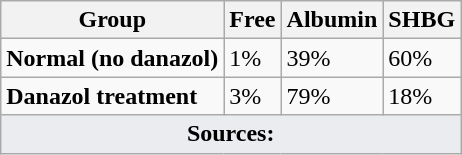<table class="wikitable floatright">
<tr>
<th>Group</th>
<th>Free</th>
<th>Albumin</th>
<th>SHBG</th>
</tr>
<tr>
<td><strong>Normal (no danazol)</strong></td>
<td>1%</td>
<td>39%</td>
<td>60%</td>
</tr>
<tr>
<td><strong>Danazol treatment</strong></td>
<td>3%</td>
<td>79%</td>
<td>18%</td>
</tr>
<tr class="sortbottom">
<td colspan="4" style="width: 1px; background-color:#eaecf0; text-align: center;"><strong>Sources:</strong> </td>
</tr>
</table>
